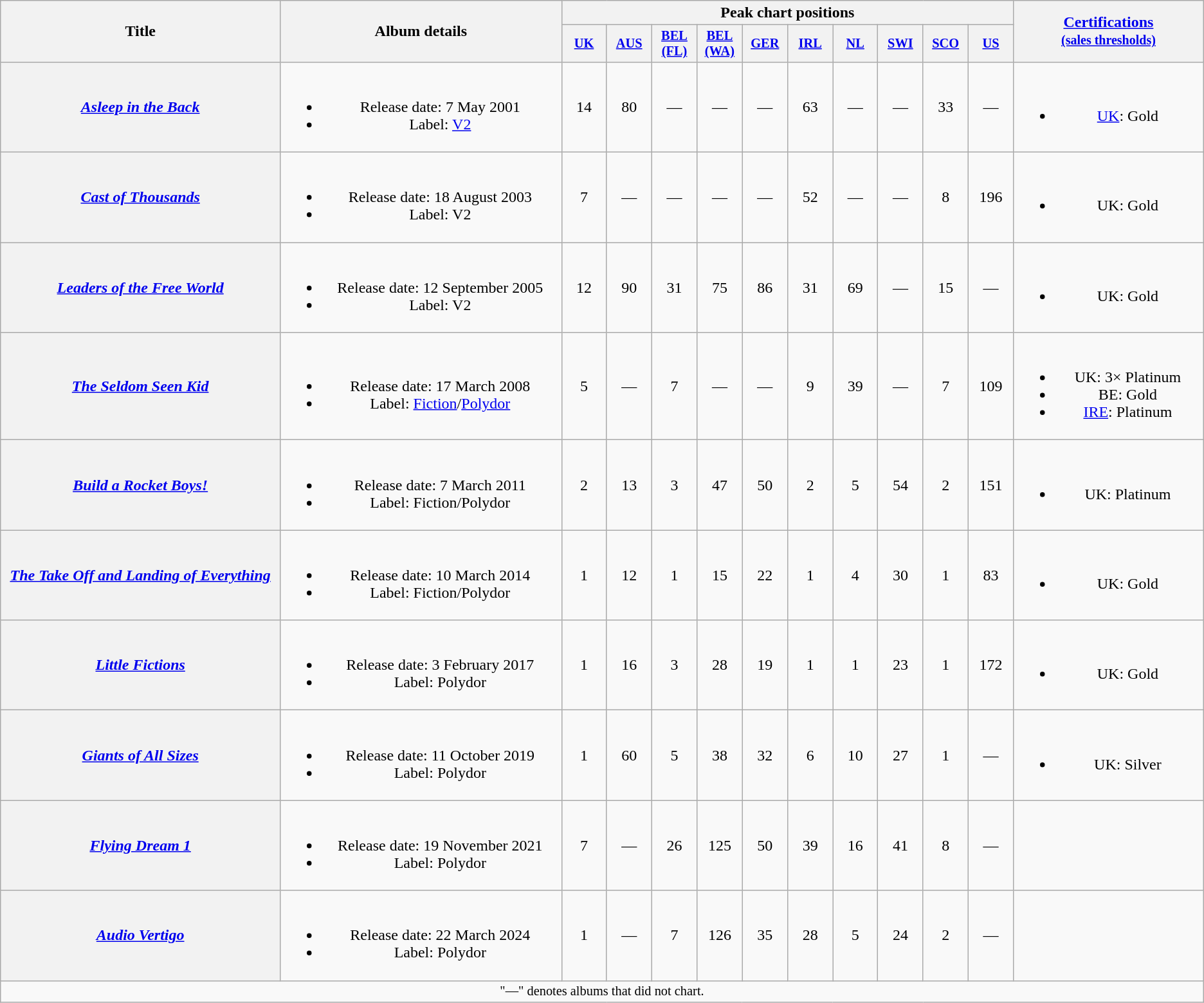<table class="wikitable plainrowheaders" style="text-align:center;">
<tr>
<th scope="col" rowspan="2" style="width:18em;">Title</th>
<th scope="col" rowspan="2" style="width:18em;">Album details</th>
<th scope="col" colspan="10">Peak chart positions</th>
<th scope="col" rowspan="2" style="width:12em;"><a href='#'>Certifications</a><br><small><a href='#'>(sales thresholds)</a></small></th>
</tr>
<tr>
<th scope="col" style="width:3em;font-size:85%;"><a href='#'>UK</a><br></th>
<th scope="col" style="width:3em;font-size:85%;"><a href='#'>AUS</a><br></th>
<th scope="col" style="width:3em;font-size:85%;"><a href='#'>BEL<br>(FL)</a><br></th>
<th scope="col" style="width:3em;font-size:85%;"><a href='#'>BEL<br>(WA)</a><br></th>
<th scope="col" style="width:3em;font-size:85%;"><a href='#'>GER</a><br></th>
<th scope="col" style="width:3em;font-size:85%;"><a href='#'>IRL</a><br></th>
<th scope="col" style="width:3em;font-size:85%;"><a href='#'>NL</a><br></th>
<th scope="col" style="width:3em;font-size:85%;"><a href='#'>SWI</a><br></th>
<th scope="col" style="width:3em;font-size:85%;"><a href='#'>SCO</a><br></th>
<th scope="col" style="width:3em;font-size:85%;"><a href='#'>US</a><br></th>
</tr>
<tr>
<th scope="row"><em><a href='#'>Asleep in the Back</a></em></th>
<td><br><ul><li>Release date: 7 May 2001</li><li>Label: <a href='#'>V2</a></li></ul></td>
<td>14</td>
<td>80</td>
<td>—</td>
<td>—</td>
<td>—</td>
<td>63</td>
<td>—</td>
<td>—</td>
<td>33</td>
<td>—</td>
<td><br><ul><li><a href='#'>UK</a>: Gold</li></ul></td>
</tr>
<tr>
<th scope="row"><em><a href='#'>Cast of Thousands</a></em></th>
<td><br><ul><li>Release date: 18 August 2003</li><li>Label: V2</li></ul></td>
<td>7</td>
<td>—</td>
<td>—</td>
<td>—</td>
<td>—</td>
<td>52</td>
<td>—</td>
<td>—</td>
<td>8</td>
<td>196</td>
<td><br><ul><li>UK: Gold</li></ul></td>
</tr>
<tr>
<th scope="row"><em><a href='#'>Leaders of the Free World</a></em></th>
<td><br><ul><li>Release date: 12 September 2005</li><li>Label: V2</li></ul></td>
<td>12</td>
<td>90</td>
<td>31</td>
<td>75</td>
<td>86</td>
<td>31</td>
<td>69</td>
<td>—</td>
<td>15</td>
<td>—</td>
<td><br><ul><li>UK: Gold</li></ul></td>
</tr>
<tr>
<th scope="row"><em><a href='#'>The Seldom Seen Kid</a></em></th>
<td><br><ul><li>Release date: 17 March 2008</li><li>Label: <a href='#'>Fiction</a>/<a href='#'>Polydor</a></li></ul></td>
<td>5</td>
<td>—</td>
<td>7</td>
<td>—</td>
<td>—</td>
<td>9</td>
<td>39</td>
<td>—</td>
<td>7</td>
<td>109</td>
<td><br><ul><li>UK: 3× Platinum</li><li>BE: Gold</li><li><a href='#'>IRE</a>: Platinum</li></ul></td>
</tr>
<tr>
<th scope="row"><em><a href='#'>Build a Rocket Boys!</a></em></th>
<td><br><ul><li>Release date: 7 March 2011</li><li>Label: Fiction/Polydor</li></ul></td>
<td>2</td>
<td>13</td>
<td>3</td>
<td>47</td>
<td>50</td>
<td>2</td>
<td>5</td>
<td>54</td>
<td>2</td>
<td>151</td>
<td><br><ul><li>UK: Platinum</li></ul></td>
</tr>
<tr>
<th scope="row"><em><a href='#'>The Take Off and Landing of Everything</a></em></th>
<td><br><ul><li>Release date: 10 March 2014</li><li>Label: Fiction/Polydor</li></ul></td>
<td>1</td>
<td>12</td>
<td>1</td>
<td>15</td>
<td>22</td>
<td>1</td>
<td>4</td>
<td>30</td>
<td>1</td>
<td>83</td>
<td><br><ul><li>UK: Gold</li></ul></td>
</tr>
<tr>
<th scope="row"><em><a href='#'>Little Fictions</a></em></th>
<td><br><ul><li>Release date: 3 February 2017</li><li>Label: Polydor</li></ul></td>
<td>1</td>
<td>16</td>
<td>3</td>
<td>28</td>
<td>19</td>
<td>1</td>
<td>1</td>
<td>23</td>
<td>1</td>
<td>172</td>
<td><br><ul><li>UK: Gold</li></ul></td>
</tr>
<tr>
<th scope="row"><em><a href='#'>Giants of All Sizes</a></em></th>
<td><br><ul><li>Release date: 11 October 2019</li><li>Label: Polydor</li></ul></td>
<td>1</td>
<td>60</td>
<td>5</td>
<td>38</td>
<td>32</td>
<td>6</td>
<td>10</td>
<td>27</td>
<td>1</td>
<td>—</td>
<td><br><ul><li>UK: Silver</li></ul></td>
</tr>
<tr>
<th scope="row"><em><a href='#'>Flying Dream 1</a></em></th>
<td><br><ul><li>Release date: 19 November 2021</li><li>Label: Polydor</li></ul></td>
<td>7</td>
<td>—</td>
<td>26</td>
<td>125</td>
<td>50</td>
<td>39</td>
<td>16</td>
<td>41</td>
<td>8</td>
<td>—</td>
<td></td>
</tr>
<tr>
<th scope="row"><em><a href='#'>Audio Vertigo</a></em></th>
<td><br><ul><li>Release date: 22 March 2024</li><li>Label: Polydor</li></ul></td>
<td>1</td>
<td>—</td>
<td>7</td>
<td>126</td>
<td>35</td>
<td>28<br></td>
<td>5</td>
<td>24</td>
<td>2</td>
<td>—</td>
<td></td>
</tr>
<tr>
<td colspan="14" style="text-align:center; font-size:85%;">"—" denotes albums that did not chart.</td>
</tr>
</table>
